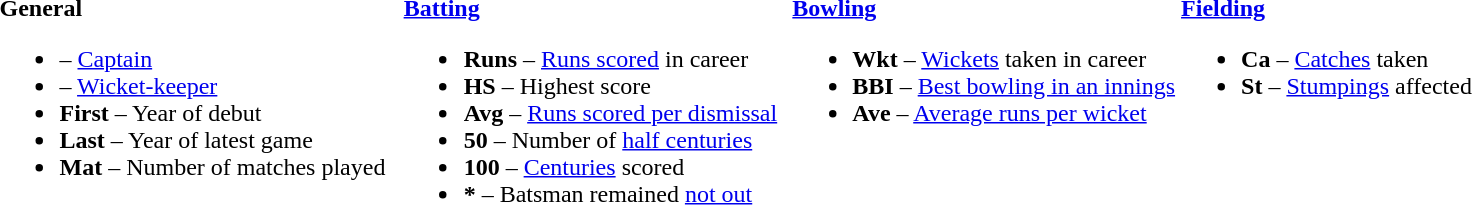<table>
<tr>
<td valign="top" style="width:26%"><br><strong>General</strong><ul><li> – <a href='#'>Captain</a></li><li> – <a href='#'>Wicket-keeper</a></li><li><strong>First</strong> – Year of debut</li><li><strong>Last</strong> – Year of latest game</li><li><strong>Mat</strong> – Number of matches played</li></ul></td>
<td valign="top" style="width:25%"><br><strong><a href='#'>Batting</a></strong><ul><li><strong>Runs</strong> – <a href='#'>Runs scored</a> in career</li><li><strong>HS</strong> – Highest score</li><li><strong>Avg</strong> – <a href='#'>Runs scored per dismissal</a></li><li><strong>50</strong> – Number of <a href='#'>half centuries</a></li><li><strong>100</strong> – <a href='#'>Centuries</a> scored</li><li><strong>*</strong> – Batsman remained <a href='#'>not out</a></li></ul></td>
<td valign="top" style="width:25%"><br><strong><a href='#'>Bowling</a></strong><ul><li><strong>Wkt</strong> – <a href='#'>Wickets</a> taken in career</li><li><strong>BBI</strong> – <a href='#'>Best bowling in an innings</a></li><li><strong>Ave</strong> – <a href='#'>Average runs per wicket</a></li></ul></td>
<td valign="top" style="width:24%"><br><strong><a href='#'>Fielding</a></strong><ul><li><strong>Ca</strong> – <a href='#'>Catches</a> taken</li><li><strong>St</strong> – <a href='#'>Stumpings</a> affected</li></ul></td>
</tr>
</table>
